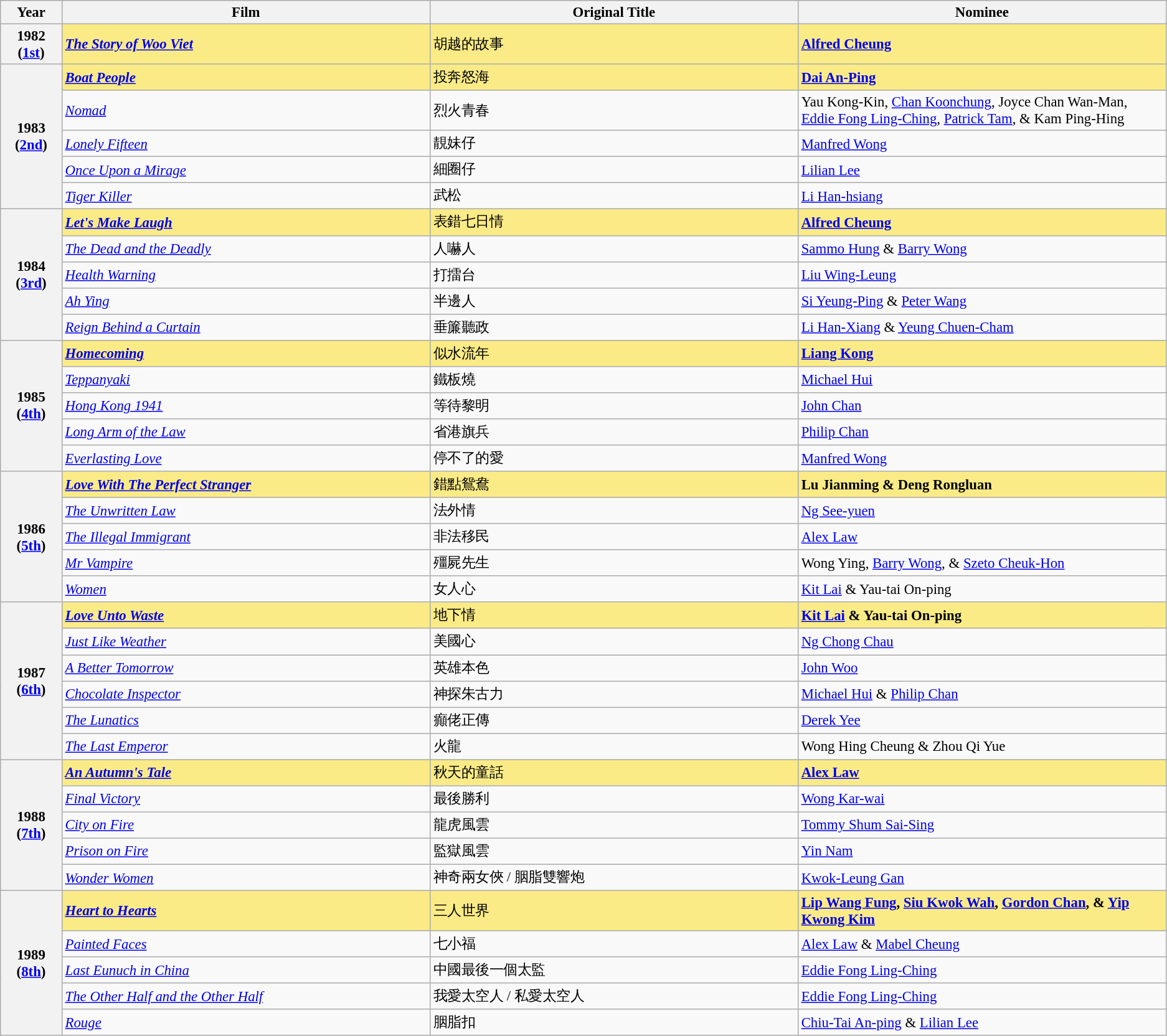<table class="wikitable unsortable" style="font-size:95%">
<tr>
<th scope="col" style="width:5%;">Year</th>
<th scope="col" style="width:30%;">Film</th>
<th scope="col" style="width:30%;">Original Title</th>
<th scope="col" style="width:30%;">Nominee</th>
</tr>
<tr>
<th scope="row" style="text-align:center;">1982<br>(<a href='#'>1st</a>)<br></th>
<td style="background:#FAEB86"><strong><em><a href='#'>The Story of Woo Viet</a></em></strong></td>
<td style="background:#FAEB86">胡越的故事</td>
<td style="background:#FAEB86"><strong><a href='#'>Alfred Cheung</a></strong></td>
</tr>
<tr>
<th rowspan="5" scope="row" style="text-align:center;">1983<br>(<a href='#'>2nd</a>)<br></th>
<td style="background:#FAEB86"><a href='#'><strong><em>Boat People</em></strong></a></td>
<td style="background:#FAEB86">投奔怒海</td>
<td style="background:#FAEB86"><strong><a href='#'>Dai An-Ping</a></strong></td>
</tr>
<tr>
<td><a href='#'><em>Nomad</em></a></td>
<td>烈火青春</td>
<td>Yau Kong-Kin, <a href='#'>Chan Koonchung</a>, Joyce Chan Wan-Man, <a href='#'>Eddie Fong Ling-Ching</a>, <a href='#'>Patrick Tam</a>, & Kam Ping-Hing</td>
</tr>
<tr>
<td><em><a href='#'>Lonely Fifteen</a></em></td>
<td>靚妹仔</td>
<td><a href='#'>Manfred Wong</a></td>
</tr>
<tr>
<td><em><a href='#'>Once Upon a Mirage</a></em></td>
<td>細圈仔</td>
<td><a href='#'>Lilian Lee</a></td>
</tr>
<tr>
<td><em><a href='#'>Tiger Killer</a></em></td>
<td>武松</td>
<td><a href='#'>Li Han-hsiang</a></td>
</tr>
<tr>
<th rowspan="5" scope="row" style="text-align:center;">1984<br>(<a href='#'>3rd</a>)<br></th>
<td style="background:#FAEB86"><strong><em><a href='#'>Let's Make Laugh</a></em></strong></td>
<td style="background:#FAEB86">表錯七日情</td>
<td style="background:#FAEB86"><strong><a href='#'>Alfred Cheung</a></strong></td>
</tr>
<tr>
<td><em><a href='#'>The Dead and the Deadly</a></em></td>
<td>人嚇人</td>
<td><a href='#'>Sammo Hung</a> & <a href='#'>Barry Wong</a></td>
</tr>
<tr>
<td><em><a href='#'>Health Warning</a></em></td>
<td>打擂台</td>
<td><a href='#'>Liu Wing-Leung</a></td>
</tr>
<tr>
<td><em><a href='#'>Ah Ying</a></em></td>
<td>半邊人</td>
<td><a href='#'>Si Yeung-Ping</a> & <a href='#'>Peter Wang</a></td>
</tr>
<tr>
<td><em><a href='#'>Reign Behind a Curtain</a></em></td>
<td>垂簾聽政</td>
<td><a href='#'>Li Han-Xiang</a> & <a href='#'>Yeung Chuen-Cham</a></td>
</tr>
<tr>
<th rowspan="5" scope="row" style="text-align:center;">1985<br>(<a href='#'>4th</a>)<br></th>
<td style="background:#FAEB86"><strong><em><a href='#'>Homecoming</a></em></strong></td>
<td style="background:#FAEB86">似水流年</td>
<td style="background:#FAEB86"><strong><a href='#'>Liang Kong</a></strong></td>
</tr>
<tr>
<td><a href='#'><em>Teppanyaki</em></a></td>
<td>鐵板燒</td>
<td><a href='#'>Michael Hui</a></td>
</tr>
<tr>
<td><em><a href='#'>Hong Kong 1941</a></em></td>
<td>等待黎明</td>
<td><a href='#'>John Chan</a></td>
</tr>
<tr>
<td><em><a href='#'>Long Arm of the Law</a></em></td>
<td>省港旗兵</td>
<td><a href='#'>Philip Chan</a></td>
</tr>
<tr>
<td><em><a href='#'>Everlasting Love</a></em></td>
<td>停不了的愛</td>
<td><a href='#'>Manfred Wong</a></td>
</tr>
<tr>
<th rowspan="5" scope="row" style="text-align:center;">1986<br>(<a href='#'>5th</a>)<br></th>
<td style="background:#FAEB86"><strong><em><a href='#'>Love With The Perfect Stranger</a></em></strong></td>
<td style="background:#FAEB86">錯點鴛鴦</td>
<td style="background:#FAEB86"><strong>Lu Jianming & Deng Rongluan</strong></td>
</tr>
<tr>
<td><a href='#'><em>The Unwritten Law</em></a></td>
<td>法外情</td>
<td><a href='#'>Ng See-yuen</a></td>
</tr>
<tr>
<td><em><a href='#'>The Illegal Immigrant</a></em></td>
<td>非法移民</td>
<td><a href='#'>Alex Law</a></td>
</tr>
<tr>
<td><em><a href='#'>Mr Vampire</a></em></td>
<td>殭屍先生</td>
<td>Wong Ying, <a href='#'>Barry Wong</a>, & <a href='#'>Szeto Cheuk-Hon</a></td>
</tr>
<tr>
<td><a href='#'><em>Women</em></a></td>
<td>女人心</td>
<td><a href='#'>Kit Lai</a> & Yau-tai On-ping</td>
</tr>
<tr>
<th rowspan="6" scope="row" style="text-align:center;">1987<br>(<a href='#'>6th</a>)<br></th>
<td style="background:#FAEB86"><strong><em><a href='#'>Love Unto Waste</a></em></strong></td>
<td style="background:#FAEB86">地下情</td>
<td style="background:#FAEB86"><strong><a href='#'>Kit Lai</a> & Yau-tai On-ping</strong></td>
</tr>
<tr>
<td><em><a href='#'>Just Like Weather</a></em></td>
<td>美國心</td>
<td><a href='#'>Ng Chong Chau</a></td>
</tr>
<tr>
<td><em><a href='#'>A Better Tomorrow</a></em></td>
<td>英雄本色</td>
<td><a href='#'>John Woo</a></td>
</tr>
<tr>
<td><em><a href='#'>Chocolate Inspector</a></em></td>
<td>神探朱古力</td>
<td><a href='#'>Michael Hui</a> & <a href='#'>Philip Chan</a></td>
</tr>
<tr>
<td><em><a href='#'>The Lunatics</a></em></td>
<td>癲佬正傳</td>
<td><a href='#'>Derek Yee</a></td>
</tr>
<tr>
<td><em><a href='#'>The Last Emperor</a></em></td>
<td>火龍</td>
<td>Wong Hing Cheung & Zhou Qi Yue</td>
</tr>
<tr>
<th rowspan="5" scope="row" style="text-align:center;">1988<br>(<a href='#'>7th</a>)<br></th>
<td style="background:#FAEB86"><strong><em><a href='#'>An Autumn's Tale</a></em></strong></td>
<td style="background:#FAEB86">秋天的童話</td>
<td style="background:#FAEB86"><strong><a href='#'>Alex Law</a></strong></td>
</tr>
<tr>
<td><em><a href='#'>Final Victory</a></em></td>
<td>最後勝利</td>
<td><a href='#'>Wong Kar-wai</a></td>
</tr>
<tr>
<td><em><a href='#'>City on Fire</a></em></td>
<td>龍虎風雲</td>
<td><a href='#'>Tommy Shum Sai-Sing</a></td>
</tr>
<tr>
<td><em><a href='#'>Prison on Fire</a></em></td>
<td>監獄風雲</td>
<td><a href='#'>Yin Nam</a></td>
</tr>
<tr>
<td><a href='#'><em>Wonder Women</em></a></td>
<td>神奇兩女俠 / 胭脂雙響炮</td>
<td><a href='#'>Kwok-Leung Gan</a></td>
</tr>
<tr>
<th rowspan="5" scope="row" style="text-align:center;">1989<br>(<a href='#'>8th</a>)<br></th>
<td style="background:#FAEB86"><strong><em><a href='#'>Heart to Hearts</a></em></strong></td>
<td style="background:#FAEB86">三人世界</td>
<td style="background:#FAEB86"><strong><a href='#'>Lip Wang Fung</a>, <a href='#'>Siu Kwok Wah</a>, <a href='#'>Gordon Chan</a>, & <a href='#'>Yip Kwong Kim</a></strong></td>
</tr>
<tr>
<td><em><a href='#'>Painted Faces</a></em></td>
<td>七小福</td>
<td><a href='#'>Alex Law</a> & <a href='#'>Mabel Cheung</a></td>
</tr>
<tr>
<td><em><a href='#'>Last Eunuch in China</a></em></td>
<td>中國最後一個太監</td>
<td><a href='#'>Eddie Fong Ling-Ching</a></td>
</tr>
<tr>
<td><em><a href='#'>The Other Half and the Other Half</a></em></td>
<td>我愛太空人 / 私愛太空人</td>
<td><a href='#'>Eddie Fong Ling-Ching</a></td>
</tr>
<tr>
<td><em><a href='#'>Rouge</a></em></td>
<td>胭脂扣</td>
<td><a href='#'>Chiu-Tai An-ping</a> & <a href='#'>Lilian Lee</a></td>
</tr>
</table>
